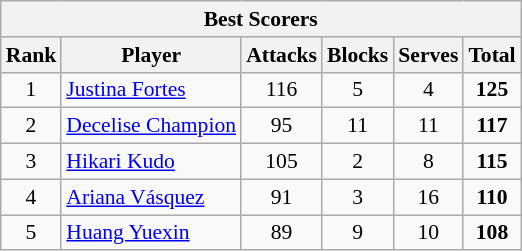<table class="wikitable sortable" style="font-size:90%; text-align:center">
<tr>
<th colspan=6>Best Scorers</th>
</tr>
<tr>
<th class="unsortable">Rank</th>
<th class="unsortable">Player</th>
<th>Attacks</th>
<th>Blocks</th>
<th>Serves</th>
<th>Total</th>
</tr>
<tr>
<td>1</td>
<td align=left> <a href='#'>Justina Fortes</a></td>
<td>116</td>
<td>5</td>
<td>4</td>
<td><strong>125</strong></td>
</tr>
<tr>
<td>2</td>
<td align=left> <a href='#'>Decelise Champion</a></td>
<td>95</td>
<td>11</td>
<td>11</td>
<td><strong>117</strong></td>
</tr>
<tr>
<td>3</td>
<td align=left> <a href='#'>Hikari Kudo</a></td>
<td>105</td>
<td>2</td>
<td>8</td>
<td><strong>115</strong></td>
</tr>
<tr>
<td>4</td>
<td align=left> <a href='#'>Ariana Vásquez</a></td>
<td>91</td>
<td>3</td>
<td>16</td>
<td><strong>110</strong></td>
</tr>
<tr>
<td>5</td>
<td align=left> <a href='#'>Huang Yuexin</a></td>
<td>89</td>
<td>9</td>
<td>10</td>
<td><strong>108</strong></td>
</tr>
</table>
